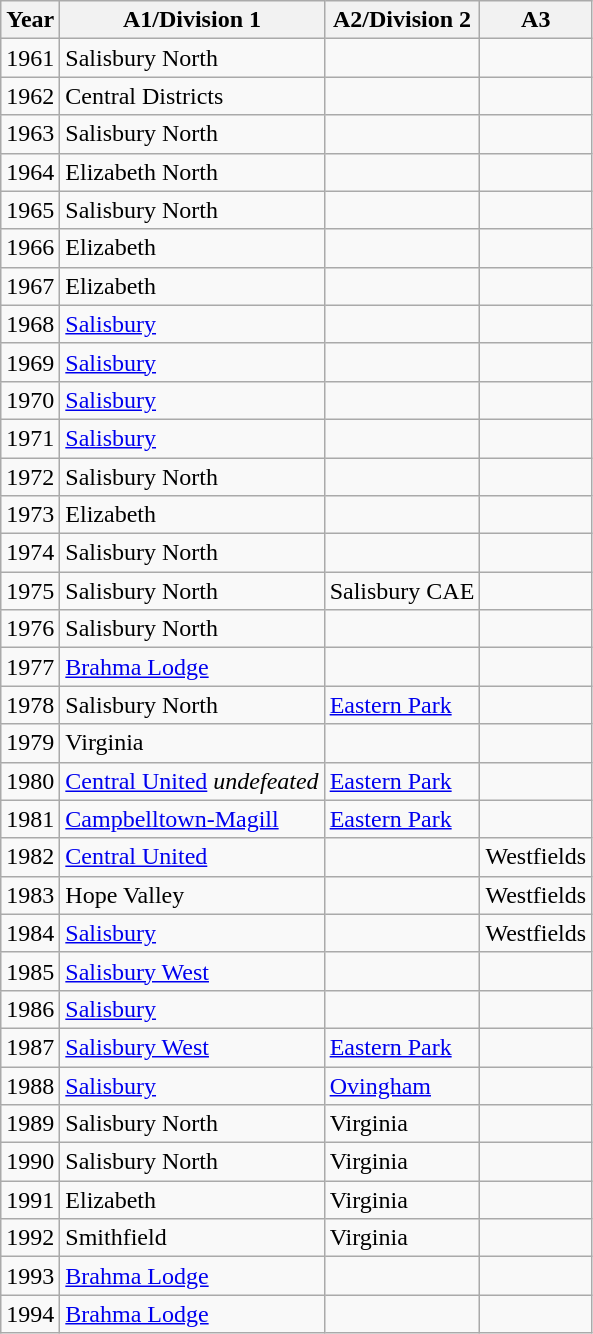<table class="wikitable">
<tr>
<th>Year</th>
<th>A1/Division 1</th>
<th>A2/Division 2</th>
<th>A3</th>
</tr>
<tr>
<td>1961</td>
<td>Salisbury North</td>
<td></td>
<td></td>
</tr>
<tr>
<td>1962</td>
<td>Central Districts</td>
<td></td>
<td></td>
</tr>
<tr>
<td>1963</td>
<td>Salisbury North</td>
<td></td>
<td></td>
</tr>
<tr>
<td>1964</td>
<td>Elizabeth North </td>
<td></td>
<td></td>
</tr>
<tr>
<td>1965</td>
<td>Salisbury North</td>
<td></td>
<td></td>
</tr>
<tr>
<td>1966</td>
<td>Elizabeth</td>
<td></td>
<td></td>
</tr>
<tr>
<td>1967</td>
<td>Elizabeth</td>
<td></td>
<td></td>
</tr>
<tr>
<td>1968</td>
<td><a href='#'>Salisbury</a></td>
<td></td>
<td></td>
</tr>
<tr>
<td>1969</td>
<td><a href='#'>Salisbury</a></td>
<td></td>
<td></td>
</tr>
<tr>
<td>1970</td>
<td><a href='#'>Salisbury</a></td>
<td></td>
<td></td>
</tr>
<tr>
<td>1971</td>
<td><a href='#'>Salisbury</a></td>
<td></td>
<td></td>
</tr>
<tr>
<td>1972</td>
<td>Salisbury North</td>
<td></td>
<td></td>
</tr>
<tr>
<td>1973</td>
<td>Elizabeth</td>
<td></td>
<td></td>
</tr>
<tr>
<td>1974</td>
<td>Salisbury North</td>
<td></td>
<td></td>
</tr>
<tr>
<td>1975</td>
<td>Salisbury North</td>
<td>Salisbury CAE</td>
<td></td>
</tr>
<tr>
<td>1976</td>
<td>Salisbury North</td>
<td></td>
<td></td>
</tr>
<tr>
<td>1977</td>
<td><a href='#'>Brahma Lodge</a></td>
<td></td>
<td></td>
</tr>
<tr>
<td>1978</td>
<td>Salisbury North</td>
<td><a href='#'>Eastern Park</a></td>
<td></td>
</tr>
<tr>
<td>1979</td>
<td>Virginia</td>
<td></td>
<td></td>
</tr>
<tr>
<td>1980</td>
<td><a href='#'>Central United</a> <em>undefeated</em> </td>
<td><a href='#'>Eastern Park</a></td>
<td></td>
</tr>
<tr>
<td>1981</td>
<td><a href='#'>Campbelltown-Magill</a></td>
<td><a href='#'>Eastern Park</a></td>
<td></td>
</tr>
<tr>
<td>1982</td>
<td><a href='#'>Central United</a></td>
<td></td>
<td>Westfields</td>
</tr>
<tr>
<td>1983</td>
<td>Hope Valley</td>
<td></td>
<td>Westfields</td>
</tr>
<tr>
<td>1984</td>
<td><a href='#'>Salisbury</a></td>
<td></td>
<td>Westfields</td>
</tr>
<tr>
<td>1985</td>
<td><a href='#'>Salisbury West</a></td>
<td></td>
<td></td>
</tr>
<tr>
<td>1986</td>
<td><a href='#'>Salisbury</a></td>
<td></td>
<td></td>
</tr>
<tr>
<td>1987</td>
<td><a href='#'>Salisbury West</a></td>
<td><a href='#'>Eastern Park</a></td>
<td></td>
</tr>
<tr>
<td>1988</td>
<td><a href='#'>Salisbury</a></td>
<td><a href='#'>Ovingham</a></td>
<td></td>
</tr>
<tr>
<td>1989</td>
<td>Salisbury North</td>
<td>Virginia</td>
<td></td>
</tr>
<tr>
<td>1990</td>
<td>Salisbury North</td>
<td>Virginia</td>
<td></td>
</tr>
<tr>
<td>1991</td>
<td>Elizabeth</td>
<td>Virginia</td>
<td></td>
</tr>
<tr>
<td>1992</td>
<td>Smithfield</td>
<td>Virginia</td>
<td></td>
</tr>
<tr>
<td>1993</td>
<td><a href='#'>Brahma Lodge</a></td>
<td></td>
<td></td>
</tr>
<tr>
<td>1994</td>
<td><a href='#'>Brahma Lodge</a></td>
<td></td>
<td></td>
</tr>
</table>
